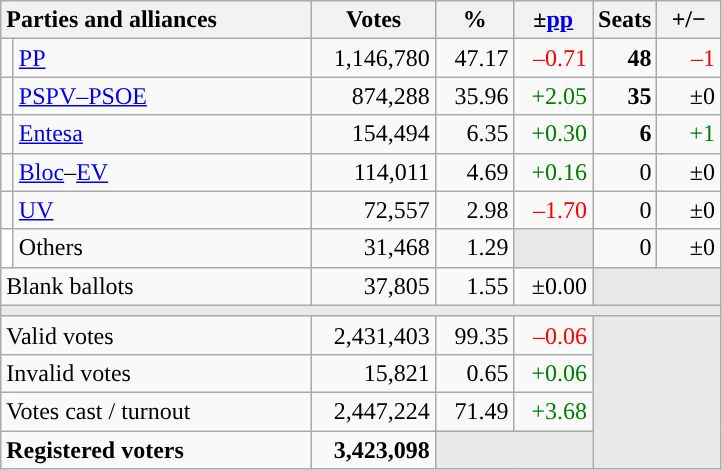<table class="wikitable" style="text-align:right;">
<tr>
<th style="text-align:left;" colspan="2" width="200">Parties and alliances</th>
<th width="75">Votes</th>
<th width="45">%</th>
<th width="45">±<a href='#'>pp</a></th>
<th width="35">Seats</th>
<th width="35">+/−</th>
</tr>
<tr>
<td width="1" style="color:inherit;background:"></td>
<td align="left"><a href='#'>PP</a></td>
<td>1,146,780</td>
<td>47.17</td>
<td style="color:red;">–0.71</td>
<td><strong>48</strong></td>
<td style="color:red;">–1</td>
</tr>
<tr>
<td style="color:inherit;background:"></td>
<td align="left"><a href='#'>PSPV–PSOE</a></td>
<td>874,288</td>
<td>35.96</td>
<td style="color:green;">+2.05</td>
<td><strong>35</strong></td>
<td>±0</td>
</tr>
<tr>
<td style="color:inherit;background:"></td>
<td align="left"><a href='#'>Entesa</a></td>
<td>154,494</td>
<td>6.35</td>
<td style="color:green;">+0.30</td>
<td><strong>6</strong></td>
<td style="color:green;">+1</td>
</tr>
<tr>
<td style="color:inherit;background:"></td>
<td align="left"><a href='#'>Bloc</a>–<a href='#'>EV</a></td>
<td>114,011</td>
<td>4.69</td>
<td style="color:green;">+0.16</td>
<td>0</td>
<td>±0</td>
</tr>
<tr>
<td style="color:inherit;background:"></td>
<td align="left"><a href='#'>UV</a></td>
<td>72,557</td>
<td>2.98</td>
<td style="color:red;">–1.70</td>
<td>0</td>
<td>±0</td>
</tr>
<tr>
<td bgcolor="white"></td>
<td align="left">Others</td>
<td>31,468</td>
<td>1.29</td>
<td bgcolor="#E9E9E9"></td>
<td>0</td>
<td>±0</td>
</tr>
<tr>
<td align="left" colspan="2">Blank ballots</td>
<td>37,805</td>
<td>1.55</td>
<td>±0.00</td>
<td bgcolor="#E9E9E9" colspan="2"></td>
</tr>
<tr>
<td colspan="7" bgcolor="#E9E9E9"></td>
</tr>
<tr>
<td align="left" colspan="2">Valid votes</td>
<td>2,431,403</td>
<td>99.35</td>
<td style="color:red;">–0.06</td>
<td bgcolor="#E9E9E9" colspan="2" rowspan="4"></td>
</tr>
<tr>
<td align="left" colspan="2">Invalid votes</td>
<td>15,821</td>
<td>0.65</td>
<td style="color:green;">+0.06</td>
</tr>
<tr>
<td align="left" colspan="2">Votes cast / turnout</td>
<td>2,447,224</td>
<td>71.49</td>
<td style="color:green;">+3.68</td>
</tr>
<tr style="font-weight:bold;">
<td align="left" colspan="2">Registered voters</td>
<td>3,423,098</td>
<td bgcolor="#E9E9E9" colspan="2"></td>
</tr>
</table>
